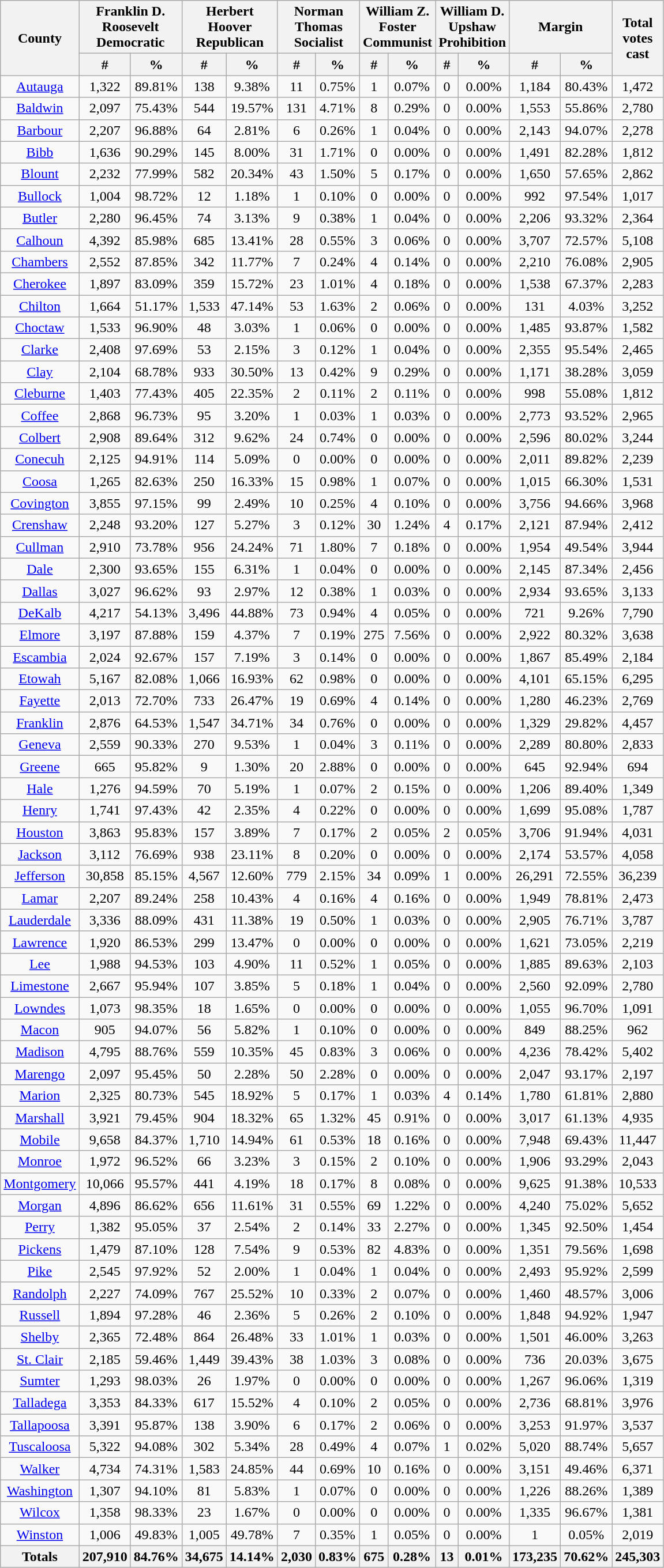<table width="60%" class="wikitable sortable">
<tr>
<th rowspan="2">County</th>
<th colspan="2">Franklin D. Roosevelt<br>Democratic</th>
<th colspan="2">Herbert Hoover<br>Republican</th>
<th colspan="2">Norman Thomas<br>Socialist</th>
<th colspan="2">William Z. Foster<br>Communist</th>
<th colspan="2">William D. Upshaw<br>Prohibition</th>
<th colspan="2">Margin</th>
<th rowspan="2">Total votes cast</th>
</tr>
<tr>
<th style="text-align:center;" data-sort-type="number">#</th>
<th style="text-align:center;" data-sort-type="number">%</th>
<th style="text-align:center;" data-sort-type="number">#</th>
<th style="text-align:center;" data-sort-type="number">%</th>
<th style="text-align:center;" data-sort-type="number">#</th>
<th style="text-align:center;" data-sort-type="number">%</th>
<th style="text-align:center;" data-sort-type="number">#</th>
<th style="text-align:center;" data-sort-type="number">%</th>
<th style="text-align:center;" data-sort-type="number">#</th>
<th style="text-align:center;" data-sort-type="number">%</th>
<th style="text-align:center;" data-sort-type="number">#</th>
<th style="text-align:center;" data-sort-type="number">%</th>
</tr>
<tr style="text-align:center;">
<td><a href='#'>Autauga</a></td>
<td>1,322</td>
<td>89.81%</td>
<td>138</td>
<td>9.38%</td>
<td>11</td>
<td>0.75%</td>
<td>1</td>
<td>0.07%</td>
<td>0</td>
<td>0.00%</td>
<td>1,184</td>
<td>80.43%</td>
<td>1,472</td>
</tr>
<tr style="text-align:center;">
<td><a href='#'>Baldwin</a></td>
<td>2,097</td>
<td>75.43%</td>
<td>544</td>
<td>19.57%</td>
<td>131</td>
<td>4.71%</td>
<td>8</td>
<td>0.29%</td>
<td>0</td>
<td>0.00%</td>
<td>1,553</td>
<td>55.86%</td>
<td>2,780</td>
</tr>
<tr style="text-align:center;">
<td><a href='#'>Barbour</a></td>
<td>2,207</td>
<td>96.88%</td>
<td>64</td>
<td>2.81%</td>
<td>6</td>
<td>0.26%</td>
<td>1</td>
<td>0.04%</td>
<td>0</td>
<td>0.00%</td>
<td>2,143</td>
<td>94.07%</td>
<td>2,278</td>
</tr>
<tr style="text-align:center;">
<td><a href='#'>Bibb</a></td>
<td>1,636</td>
<td>90.29%</td>
<td>145</td>
<td>8.00%</td>
<td>31</td>
<td>1.71%</td>
<td>0</td>
<td>0.00%</td>
<td>0</td>
<td>0.00%</td>
<td>1,491</td>
<td>82.28%</td>
<td>1,812</td>
</tr>
<tr style="text-align:center;">
<td><a href='#'>Blount</a></td>
<td>2,232</td>
<td>77.99%</td>
<td>582</td>
<td>20.34%</td>
<td>43</td>
<td>1.50%</td>
<td>5</td>
<td>0.17%</td>
<td>0</td>
<td>0.00%</td>
<td>1,650</td>
<td>57.65%</td>
<td>2,862</td>
</tr>
<tr style="text-align:center;">
<td><a href='#'>Bullock</a></td>
<td>1,004</td>
<td>98.72%</td>
<td>12</td>
<td>1.18%</td>
<td>1</td>
<td>0.10%</td>
<td>0</td>
<td>0.00%</td>
<td>0</td>
<td>0.00%</td>
<td>992</td>
<td>97.54%</td>
<td>1,017</td>
</tr>
<tr style="text-align:center;">
<td><a href='#'>Butler</a></td>
<td>2,280</td>
<td>96.45%</td>
<td>74</td>
<td>3.13%</td>
<td>9</td>
<td>0.38%</td>
<td>1</td>
<td>0.04%</td>
<td>0</td>
<td>0.00%</td>
<td>2,206</td>
<td>93.32%</td>
<td>2,364</td>
</tr>
<tr style="text-align:center;">
<td><a href='#'>Calhoun</a></td>
<td>4,392</td>
<td>85.98%</td>
<td>685</td>
<td>13.41%</td>
<td>28</td>
<td>0.55%</td>
<td>3</td>
<td>0.06%</td>
<td>0</td>
<td>0.00%</td>
<td>3,707</td>
<td>72.57%</td>
<td>5,108</td>
</tr>
<tr style="text-align:center;">
<td><a href='#'>Chambers</a></td>
<td>2,552</td>
<td>87.85%</td>
<td>342</td>
<td>11.77%</td>
<td>7</td>
<td>0.24%</td>
<td>4</td>
<td>0.14%</td>
<td>0</td>
<td>0.00%</td>
<td>2,210</td>
<td>76.08%</td>
<td>2,905</td>
</tr>
<tr style="text-align:center;">
<td><a href='#'>Cherokee</a></td>
<td>1,897</td>
<td>83.09%</td>
<td>359</td>
<td>15.72%</td>
<td>23</td>
<td>1.01%</td>
<td>4</td>
<td>0.18%</td>
<td>0</td>
<td>0.00%</td>
<td>1,538</td>
<td>67.37%</td>
<td>2,283</td>
</tr>
<tr style="text-align:center;">
<td><a href='#'>Chilton</a></td>
<td>1,664</td>
<td>51.17%</td>
<td>1,533</td>
<td>47.14%</td>
<td>53</td>
<td>1.63%</td>
<td>2</td>
<td>0.06%</td>
<td>0</td>
<td>0.00%</td>
<td>131</td>
<td>4.03%</td>
<td>3,252</td>
</tr>
<tr style="text-align:center;">
<td><a href='#'>Choctaw</a></td>
<td>1,533</td>
<td>96.90%</td>
<td>48</td>
<td>3.03%</td>
<td>1</td>
<td>0.06%</td>
<td>0</td>
<td>0.00%</td>
<td>0</td>
<td>0.00%</td>
<td>1,485</td>
<td>93.87%</td>
<td>1,582</td>
</tr>
<tr style="text-align:center;">
<td><a href='#'>Clarke</a></td>
<td>2,408</td>
<td>97.69%</td>
<td>53</td>
<td>2.15%</td>
<td>3</td>
<td>0.12%</td>
<td>1</td>
<td>0.04%</td>
<td>0</td>
<td>0.00%</td>
<td>2,355</td>
<td>95.54%</td>
<td>2,465</td>
</tr>
<tr style="text-align:center;">
<td><a href='#'>Clay</a></td>
<td>2,104</td>
<td>68.78%</td>
<td>933</td>
<td>30.50%</td>
<td>13</td>
<td>0.42%</td>
<td>9</td>
<td>0.29%</td>
<td>0</td>
<td>0.00%</td>
<td>1,171</td>
<td>38.28%</td>
<td>3,059</td>
</tr>
<tr style="text-align:center;">
<td><a href='#'>Cleburne</a></td>
<td>1,403</td>
<td>77.43%</td>
<td>405</td>
<td>22.35%</td>
<td>2</td>
<td>0.11%</td>
<td>2</td>
<td>0.11%</td>
<td>0</td>
<td>0.00%</td>
<td>998</td>
<td>55.08%</td>
<td>1,812</td>
</tr>
<tr style="text-align:center;">
<td><a href='#'>Coffee</a></td>
<td>2,868</td>
<td>96.73%</td>
<td>95</td>
<td>3.20%</td>
<td>1</td>
<td>0.03%</td>
<td>1</td>
<td>0.03%</td>
<td>0</td>
<td>0.00%</td>
<td>2,773</td>
<td>93.52%</td>
<td>2,965</td>
</tr>
<tr style="text-align:center;">
<td><a href='#'>Colbert</a></td>
<td>2,908</td>
<td>89.64%</td>
<td>312</td>
<td>9.62%</td>
<td>24</td>
<td>0.74%</td>
<td>0</td>
<td>0.00%</td>
<td>0</td>
<td>0.00%</td>
<td>2,596</td>
<td>80.02%</td>
<td>3,244</td>
</tr>
<tr style="text-align:center;">
<td><a href='#'>Conecuh</a></td>
<td>2,125</td>
<td>94.91%</td>
<td>114</td>
<td>5.09%</td>
<td>0</td>
<td>0.00%</td>
<td>0</td>
<td>0.00%</td>
<td>0</td>
<td>0.00%</td>
<td>2,011</td>
<td>89.82%</td>
<td>2,239</td>
</tr>
<tr style="text-align:center;">
<td><a href='#'>Coosa</a></td>
<td>1,265</td>
<td>82.63%</td>
<td>250</td>
<td>16.33%</td>
<td>15</td>
<td>0.98%</td>
<td>1</td>
<td>0.07%</td>
<td>0</td>
<td>0.00%</td>
<td>1,015</td>
<td>66.30%</td>
<td>1,531</td>
</tr>
<tr style="text-align:center;">
<td><a href='#'>Covington</a></td>
<td>3,855</td>
<td>97.15%</td>
<td>99</td>
<td>2.49%</td>
<td>10</td>
<td>0.25%</td>
<td>4</td>
<td>0.10%</td>
<td>0</td>
<td>0.00%</td>
<td>3,756</td>
<td>94.66%</td>
<td>3,968</td>
</tr>
<tr style="text-align:center;">
<td><a href='#'>Crenshaw</a></td>
<td>2,248</td>
<td>93.20%</td>
<td>127</td>
<td>5.27%</td>
<td>3</td>
<td>0.12%</td>
<td>30</td>
<td>1.24%</td>
<td>4</td>
<td>0.17%</td>
<td>2,121</td>
<td>87.94%</td>
<td>2,412</td>
</tr>
<tr style="text-align:center;">
<td><a href='#'>Cullman</a></td>
<td>2,910</td>
<td>73.78%</td>
<td>956</td>
<td>24.24%</td>
<td>71</td>
<td>1.80%</td>
<td>7</td>
<td>0.18%</td>
<td>0</td>
<td>0.00%</td>
<td>1,954</td>
<td>49.54%</td>
<td>3,944</td>
</tr>
<tr style="text-align:center;">
<td><a href='#'>Dale</a></td>
<td>2,300</td>
<td>93.65%</td>
<td>155</td>
<td>6.31%</td>
<td>1</td>
<td>0.04%</td>
<td>0</td>
<td>0.00%</td>
<td>0</td>
<td>0.00%</td>
<td>2,145</td>
<td>87.34%</td>
<td>2,456</td>
</tr>
<tr style="text-align:center;">
<td><a href='#'>Dallas</a></td>
<td>3,027</td>
<td>96.62%</td>
<td>93</td>
<td>2.97%</td>
<td>12</td>
<td>0.38%</td>
<td>1</td>
<td>0.03%</td>
<td>0</td>
<td>0.00%</td>
<td>2,934</td>
<td>93.65%</td>
<td>3,133</td>
</tr>
<tr style="text-align:center;">
<td><a href='#'>DeKalb</a></td>
<td>4,217</td>
<td>54.13%</td>
<td>3,496</td>
<td>44.88%</td>
<td>73</td>
<td>0.94%</td>
<td>4</td>
<td>0.05%</td>
<td>0</td>
<td>0.00%</td>
<td>721</td>
<td>9.26%</td>
<td>7,790</td>
</tr>
<tr style="text-align:center;">
<td><a href='#'>Elmore</a></td>
<td>3,197</td>
<td>87.88%</td>
<td>159</td>
<td>4.37%</td>
<td>7</td>
<td>0.19%</td>
<td>275</td>
<td>7.56%</td>
<td>0</td>
<td>0.00%</td>
<td>2,922</td>
<td>80.32%</td>
<td>3,638</td>
</tr>
<tr style="text-align:center;">
<td><a href='#'>Escambia</a></td>
<td>2,024</td>
<td>92.67%</td>
<td>157</td>
<td>7.19%</td>
<td>3</td>
<td>0.14%</td>
<td>0</td>
<td>0.00%</td>
<td>0</td>
<td>0.00%</td>
<td>1,867</td>
<td>85.49%</td>
<td>2,184</td>
</tr>
<tr style="text-align:center;">
<td><a href='#'>Etowah</a></td>
<td>5,167</td>
<td>82.08%</td>
<td>1,066</td>
<td>16.93%</td>
<td>62</td>
<td>0.98%</td>
<td>0</td>
<td>0.00%</td>
<td>0</td>
<td>0.00%</td>
<td>4,101</td>
<td>65.15%</td>
<td>6,295</td>
</tr>
<tr style="text-align:center;">
<td><a href='#'>Fayette</a></td>
<td>2,013</td>
<td>72.70%</td>
<td>733</td>
<td>26.47%</td>
<td>19</td>
<td>0.69%</td>
<td>4</td>
<td>0.14%</td>
<td>0</td>
<td>0.00%</td>
<td>1,280</td>
<td>46.23%</td>
<td>2,769</td>
</tr>
<tr style="text-align:center;">
<td><a href='#'>Franklin</a></td>
<td>2,876</td>
<td>64.53%</td>
<td>1,547</td>
<td>34.71%</td>
<td>34</td>
<td>0.76%</td>
<td>0</td>
<td>0.00%</td>
<td>0</td>
<td>0.00%</td>
<td>1,329</td>
<td>29.82%</td>
<td>4,457</td>
</tr>
<tr style="text-align:center;">
<td><a href='#'>Geneva</a></td>
<td>2,559</td>
<td>90.33%</td>
<td>270</td>
<td>9.53%</td>
<td>1</td>
<td>0.04%</td>
<td>3</td>
<td>0.11%</td>
<td>0</td>
<td>0.00%</td>
<td>2,289</td>
<td>80.80%</td>
<td>2,833</td>
</tr>
<tr style="text-align:center;">
<td><a href='#'>Greene</a></td>
<td>665</td>
<td>95.82%</td>
<td>9</td>
<td>1.30%</td>
<td>20</td>
<td>2.88%</td>
<td>0</td>
<td>0.00%</td>
<td>0</td>
<td>0.00%</td>
<td>645</td>
<td>92.94%</td>
<td>694</td>
</tr>
<tr style="text-align:center;">
<td><a href='#'>Hale</a></td>
<td>1,276</td>
<td>94.59%</td>
<td>70</td>
<td>5.19%</td>
<td>1</td>
<td>0.07%</td>
<td>2</td>
<td>0.15%</td>
<td>0</td>
<td>0.00%</td>
<td>1,206</td>
<td>89.40%</td>
<td>1,349</td>
</tr>
<tr style="text-align:center;">
<td><a href='#'>Henry</a></td>
<td>1,741</td>
<td>97.43%</td>
<td>42</td>
<td>2.35%</td>
<td>4</td>
<td>0.22%</td>
<td>0</td>
<td>0.00%</td>
<td>0</td>
<td>0.00%</td>
<td>1,699</td>
<td>95.08%</td>
<td>1,787</td>
</tr>
<tr style="text-align:center;">
<td><a href='#'>Houston</a></td>
<td>3,863</td>
<td>95.83%</td>
<td>157</td>
<td>3.89%</td>
<td>7</td>
<td>0.17%</td>
<td>2</td>
<td>0.05%</td>
<td>2</td>
<td>0.05%</td>
<td>3,706</td>
<td>91.94%</td>
<td>4,031</td>
</tr>
<tr style="text-align:center;">
<td><a href='#'>Jackson</a></td>
<td>3,112</td>
<td>76.69%</td>
<td>938</td>
<td>23.11%</td>
<td>8</td>
<td>0.20%</td>
<td>0</td>
<td>0.00%</td>
<td>0</td>
<td>0.00%</td>
<td>2,174</td>
<td>53.57%</td>
<td>4,058</td>
</tr>
<tr style="text-align:center;">
<td><a href='#'>Jefferson</a></td>
<td>30,858</td>
<td>85.15%</td>
<td>4,567</td>
<td>12.60%</td>
<td>779</td>
<td>2.15%</td>
<td>34</td>
<td>0.09%</td>
<td>1</td>
<td>0.00%</td>
<td>26,291</td>
<td>72.55%</td>
<td>36,239</td>
</tr>
<tr style="text-align:center;">
<td><a href='#'>Lamar</a></td>
<td>2,207</td>
<td>89.24%</td>
<td>258</td>
<td>10.43%</td>
<td>4</td>
<td>0.16%</td>
<td>4</td>
<td>0.16%</td>
<td>0</td>
<td>0.00%</td>
<td>1,949</td>
<td>78.81%</td>
<td>2,473</td>
</tr>
<tr style="text-align:center;">
<td><a href='#'>Lauderdale</a></td>
<td>3,336</td>
<td>88.09%</td>
<td>431</td>
<td>11.38%</td>
<td>19</td>
<td>0.50%</td>
<td>1</td>
<td>0.03%</td>
<td>0</td>
<td>0.00%</td>
<td>2,905</td>
<td>76.71%</td>
<td>3,787</td>
</tr>
<tr style="text-align:center;">
<td><a href='#'>Lawrence</a></td>
<td>1,920</td>
<td>86.53%</td>
<td>299</td>
<td>13.47%</td>
<td>0</td>
<td>0.00%</td>
<td>0</td>
<td>0.00%</td>
<td>0</td>
<td>0.00%</td>
<td>1,621</td>
<td>73.05%</td>
<td>2,219</td>
</tr>
<tr style="text-align:center;">
<td><a href='#'>Lee</a></td>
<td>1,988</td>
<td>94.53%</td>
<td>103</td>
<td>4.90%</td>
<td>11</td>
<td>0.52%</td>
<td>1</td>
<td>0.05%</td>
<td>0</td>
<td>0.00%</td>
<td>1,885</td>
<td>89.63%</td>
<td>2,103</td>
</tr>
<tr style="text-align:center;">
<td><a href='#'>Limestone</a></td>
<td>2,667</td>
<td>95.94%</td>
<td>107</td>
<td>3.85%</td>
<td>5</td>
<td>0.18%</td>
<td>1</td>
<td>0.04%</td>
<td>0</td>
<td>0.00%</td>
<td>2,560</td>
<td>92.09%</td>
<td>2,780</td>
</tr>
<tr style="text-align:center;">
<td><a href='#'>Lowndes</a></td>
<td>1,073</td>
<td>98.35%</td>
<td>18</td>
<td>1.65%</td>
<td>0</td>
<td>0.00%</td>
<td>0</td>
<td>0.00%</td>
<td>0</td>
<td>0.00%</td>
<td>1,055</td>
<td>96.70%</td>
<td>1,091</td>
</tr>
<tr style="text-align:center;">
<td><a href='#'>Macon</a></td>
<td>905</td>
<td>94.07%</td>
<td>56</td>
<td>5.82%</td>
<td>1</td>
<td>0.10%</td>
<td>0</td>
<td>0.00%</td>
<td>0</td>
<td>0.00%</td>
<td>849</td>
<td>88.25%</td>
<td>962</td>
</tr>
<tr style="text-align:center;">
<td><a href='#'>Madison</a></td>
<td>4,795</td>
<td>88.76%</td>
<td>559</td>
<td>10.35%</td>
<td>45</td>
<td>0.83%</td>
<td>3</td>
<td>0.06%</td>
<td>0</td>
<td>0.00%</td>
<td>4,236</td>
<td>78.42%</td>
<td>5,402</td>
</tr>
<tr style="text-align:center;">
<td><a href='#'>Marengo</a></td>
<td>2,097</td>
<td>95.45%</td>
<td>50</td>
<td>2.28%</td>
<td>50</td>
<td>2.28%</td>
<td>0</td>
<td>0.00%</td>
<td>0</td>
<td>0.00%</td>
<td>2,047</td>
<td>93.17%</td>
<td>2,197</td>
</tr>
<tr style="text-align:center;">
<td><a href='#'>Marion</a></td>
<td>2,325</td>
<td>80.73%</td>
<td>545</td>
<td>18.92%</td>
<td>5</td>
<td>0.17%</td>
<td>1</td>
<td>0.03%</td>
<td>4</td>
<td>0.14%</td>
<td>1,780</td>
<td>61.81%</td>
<td>2,880</td>
</tr>
<tr style="text-align:center;">
<td><a href='#'>Marshall</a></td>
<td>3,921</td>
<td>79.45%</td>
<td>904</td>
<td>18.32%</td>
<td>65</td>
<td>1.32%</td>
<td>45</td>
<td>0.91%</td>
<td>0</td>
<td>0.00%</td>
<td>3,017</td>
<td>61.13%</td>
<td>4,935</td>
</tr>
<tr style="text-align:center;">
<td><a href='#'>Mobile</a></td>
<td>9,658</td>
<td>84.37%</td>
<td>1,710</td>
<td>14.94%</td>
<td>61</td>
<td>0.53%</td>
<td>18</td>
<td>0.16%</td>
<td>0</td>
<td>0.00%</td>
<td>7,948</td>
<td>69.43%</td>
<td>11,447</td>
</tr>
<tr style="text-align:center;">
<td><a href='#'>Monroe</a></td>
<td>1,972</td>
<td>96.52%</td>
<td>66</td>
<td>3.23%</td>
<td>3</td>
<td>0.15%</td>
<td>2</td>
<td>0.10%</td>
<td>0</td>
<td>0.00%</td>
<td>1,906</td>
<td>93.29%</td>
<td>2,043</td>
</tr>
<tr style="text-align:center;">
<td><a href='#'>Montgomery</a></td>
<td>10,066</td>
<td>95.57%</td>
<td>441</td>
<td>4.19%</td>
<td>18</td>
<td>0.17%</td>
<td>8</td>
<td>0.08%</td>
<td>0</td>
<td>0.00%</td>
<td>9,625</td>
<td>91.38%</td>
<td>10,533</td>
</tr>
<tr style="text-align:center;">
<td><a href='#'>Morgan</a></td>
<td>4,896</td>
<td>86.62%</td>
<td>656</td>
<td>11.61%</td>
<td>31</td>
<td>0.55%</td>
<td>69</td>
<td>1.22%</td>
<td>0</td>
<td>0.00%</td>
<td>4,240</td>
<td>75.02%</td>
<td>5,652</td>
</tr>
<tr style="text-align:center;">
<td><a href='#'>Perry</a></td>
<td>1,382</td>
<td>95.05%</td>
<td>37</td>
<td>2.54%</td>
<td>2</td>
<td>0.14%</td>
<td>33</td>
<td>2.27%</td>
<td>0</td>
<td>0.00%</td>
<td>1,345</td>
<td>92.50%</td>
<td>1,454</td>
</tr>
<tr style="text-align:center;">
<td><a href='#'>Pickens</a></td>
<td>1,479</td>
<td>87.10%</td>
<td>128</td>
<td>7.54%</td>
<td>9</td>
<td>0.53%</td>
<td>82</td>
<td>4.83%</td>
<td>0</td>
<td>0.00%</td>
<td>1,351</td>
<td>79.56%</td>
<td>1,698</td>
</tr>
<tr style="text-align:center;">
<td><a href='#'>Pike</a></td>
<td>2,545</td>
<td>97.92%</td>
<td>52</td>
<td>2.00%</td>
<td>1</td>
<td>0.04%</td>
<td>1</td>
<td>0.04%</td>
<td>0</td>
<td>0.00%</td>
<td>2,493</td>
<td>95.92%</td>
<td>2,599</td>
</tr>
<tr style="text-align:center;">
<td><a href='#'>Randolph</a></td>
<td>2,227</td>
<td>74.09%</td>
<td>767</td>
<td>25.52%</td>
<td>10</td>
<td>0.33%</td>
<td>2</td>
<td>0.07%</td>
<td>0</td>
<td>0.00%</td>
<td>1,460</td>
<td>48.57%</td>
<td>3,006</td>
</tr>
<tr style="text-align:center;">
<td><a href='#'>Russell</a></td>
<td>1,894</td>
<td>97.28%</td>
<td>46</td>
<td>2.36%</td>
<td>5</td>
<td>0.26%</td>
<td>2</td>
<td>0.10%</td>
<td>0</td>
<td>0.00%</td>
<td>1,848</td>
<td>94.92%</td>
<td>1,947</td>
</tr>
<tr style="text-align:center;">
<td><a href='#'>Shelby</a></td>
<td>2,365</td>
<td>72.48%</td>
<td>864</td>
<td>26.48%</td>
<td>33</td>
<td>1.01%</td>
<td>1</td>
<td>0.03%</td>
<td>0</td>
<td>0.00%</td>
<td>1,501</td>
<td>46.00%</td>
<td>3,263</td>
</tr>
<tr style="text-align:center;">
<td><a href='#'>St. Clair</a></td>
<td>2,185</td>
<td>59.46%</td>
<td>1,449</td>
<td>39.43%</td>
<td>38</td>
<td>1.03%</td>
<td>3</td>
<td>0.08%</td>
<td>0</td>
<td>0.00%</td>
<td>736</td>
<td>20.03%</td>
<td>3,675</td>
</tr>
<tr style="text-align:center;">
<td><a href='#'>Sumter</a></td>
<td>1,293</td>
<td>98.03%</td>
<td>26</td>
<td>1.97%</td>
<td>0</td>
<td>0.00%</td>
<td>0</td>
<td>0.00%</td>
<td>0</td>
<td>0.00%</td>
<td>1,267</td>
<td>96.06%</td>
<td>1,319</td>
</tr>
<tr style="text-align:center;">
<td><a href='#'>Talladega</a></td>
<td>3,353</td>
<td>84.33%</td>
<td>617</td>
<td>15.52%</td>
<td>4</td>
<td>0.10%</td>
<td>2</td>
<td>0.05%</td>
<td>0</td>
<td>0.00%</td>
<td>2,736</td>
<td>68.81%</td>
<td>3,976</td>
</tr>
<tr style="text-align:center;">
<td><a href='#'>Tallapoosa</a></td>
<td>3,391</td>
<td>95.87%</td>
<td>138</td>
<td>3.90%</td>
<td>6</td>
<td>0.17%</td>
<td>2</td>
<td>0.06%</td>
<td>0</td>
<td>0.00%</td>
<td>3,253</td>
<td>91.97%</td>
<td>3,537</td>
</tr>
<tr style="text-align:center;">
<td><a href='#'>Tuscaloosa</a></td>
<td>5,322</td>
<td>94.08%</td>
<td>302</td>
<td>5.34%</td>
<td>28</td>
<td>0.49%</td>
<td>4</td>
<td>0.07%</td>
<td>1</td>
<td>0.02%</td>
<td>5,020</td>
<td>88.74%</td>
<td>5,657</td>
</tr>
<tr style="text-align:center;">
<td><a href='#'>Walker</a></td>
<td>4,734</td>
<td>74.31%</td>
<td>1,583</td>
<td>24.85%</td>
<td>44</td>
<td>0.69%</td>
<td>10</td>
<td>0.16%</td>
<td>0</td>
<td>0.00%</td>
<td>3,151</td>
<td>49.46%</td>
<td>6,371</td>
</tr>
<tr style="text-align:center;">
<td><a href='#'>Washington</a></td>
<td>1,307</td>
<td>94.10%</td>
<td>81</td>
<td>5.83%</td>
<td>1</td>
<td>0.07%</td>
<td>0</td>
<td>0.00%</td>
<td>0</td>
<td>0.00%</td>
<td>1,226</td>
<td>88.26%</td>
<td>1,389</td>
</tr>
<tr style="text-align:center;">
<td><a href='#'>Wilcox</a></td>
<td>1,358</td>
<td>98.33%</td>
<td>23</td>
<td>1.67%</td>
<td>0</td>
<td>0.00%</td>
<td>0</td>
<td>0.00%</td>
<td>0</td>
<td>0.00%</td>
<td>1,335</td>
<td>96.67%</td>
<td>1,381</td>
</tr>
<tr style="text-align:center;">
<td><a href='#'>Winston</a></td>
<td>1,006</td>
<td>49.83%</td>
<td>1,005</td>
<td>49.78%</td>
<td>7</td>
<td>0.35%</td>
<td>1</td>
<td>0.05%</td>
<td>0</td>
<td>0.00%</td>
<td>1</td>
<td>0.05%</td>
<td>2,019</td>
</tr>
<tr style="text-align:center;">
<th>Totals</th>
<th>207,910</th>
<th>84.76%</th>
<th>34,675</th>
<th>14.14%</th>
<th>2,030</th>
<th>0.83%</th>
<th>675</th>
<th>0.28%</th>
<th>13</th>
<th>0.01%</th>
<th>173,235</th>
<th>70.62%</th>
<th>245,303</th>
</tr>
</table>
